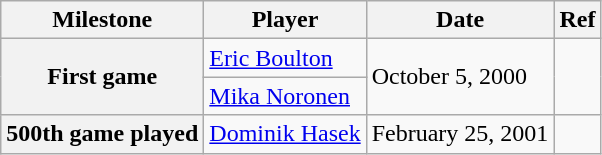<table class="wikitable">
<tr>
<th scope="col">Milestone</th>
<th scope="col">Player</th>
<th scope="col">Date</th>
<th scope="col">Ref</th>
</tr>
<tr>
<th rowspan=2>First game</th>
<td><a href='#'>Eric Boulton</a></td>
<td rowspan=2>October 5, 2000</td>
<td rowspan=2></td>
</tr>
<tr>
<td><a href='#'>Mika Noronen</a></td>
</tr>
<tr>
<th>500th game played</th>
<td><a href='#'>Dominik Hasek</a></td>
<td>February 25, 2001</td>
<td></td>
</tr>
</table>
